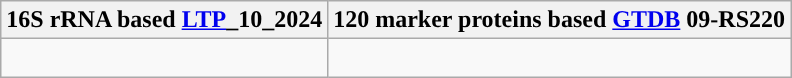<table class="wikitable">
<tr>
<th colspan=1>16S rRNA based <a href='#'>LTP</a>_10_2024</th>
<th colspan=1>120 marker proteins based <a href='#'>GTDB</a> 09-RS220</th>
</tr>
<tr>
<td style="vertical-align:top"><br></td>
<td><br></td>
</tr>
</table>
